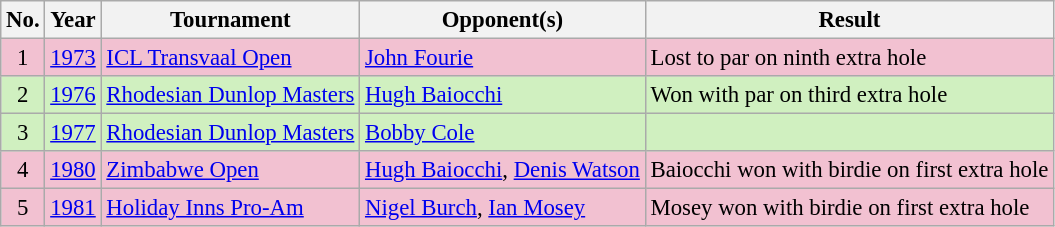<table class="wikitable" style="font-size:95%;">
<tr>
<th>No.</th>
<th>Year</th>
<th>Tournament</th>
<th>Opponent(s)</th>
<th>Result</th>
</tr>
<tr style="background:#F2C1D1;">
<td align=center>1</td>
<td><a href='#'>1973</a></td>
<td><a href='#'>ICL Transvaal Open</a></td>
<td> <a href='#'>John Fourie</a></td>
<td>Lost to par on ninth extra hole</td>
</tr>
<tr style="background:#D0F0C0;">
<td align=center>2</td>
<td><a href='#'>1976</a></td>
<td><a href='#'>Rhodesian Dunlop Masters</a></td>
<td> <a href='#'>Hugh Baiocchi</a></td>
<td>Won with par on third extra hole</td>
</tr>
<tr style="background:#D0F0C0;">
<td align=center>3</td>
<td><a href='#'>1977</a></td>
<td><a href='#'>Rhodesian Dunlop Masters</a></td>
<td> <a href='#'>Bobby Cole</a></td>
<td></td>
</tr>
<tr style="background:#F2C1D1;">
<td align=center>4</td>
<td><a href='#'>1980</a></td>
<td><a href='#'>Zimbabwe Open</a></td>
<td> <a href='#'>Hugh Baiocchi</a>,  <a href='#'>Denis Watson</a></td>
<td>Baiocchi won with birdie on first extra hole</td>
</tr>
<tr style="background:#F2C1D1;">
<td align=center>5</td>
<td><a href='#'>1981</a></td>
<td><a href='#'>Holiday Inns Pro-Am</a></td>
<td> <a href='#'>Nigel Burch</a>,  <a href='#'>Ian Mosey</a></td>
<td>Mosey won with birdie on first extra hole</td>
</tr>
</table>
